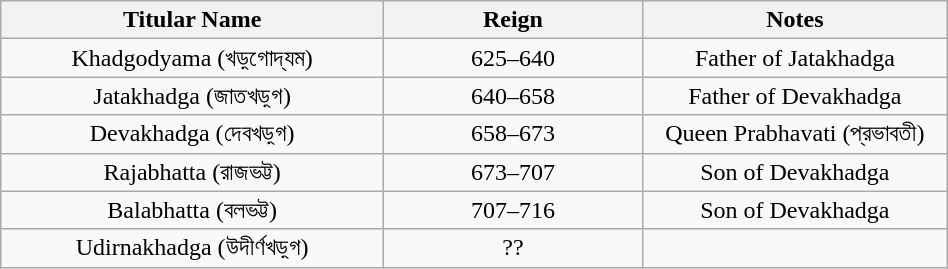<table class="wikitable" style="width:50%; text-align:center;">
<tr>
<th style="width:12%;">Titular Name</th>
<th style="width:9%;">Reign</th>
<th style="width:9%;">Notes</th>
</tr>
<tr>
<td>Khadgodyama (খড়্গোদ্যম)</td>
<td>625–640</td>
<td>Father of Jatakhadga</td>
</tr>
<tr>
<td>Jatakhadga (জাতখড়্গ)</td>
<td>640–658</td>
<td>Father of Devakhadga</td>
</tr>
<tr>
<td>Devakhadga (দেবখড়্গ)</td>
<td>658–673</td>
<td>Queen Prabhavati (প্রভাবতী)</td>
</tr>
<tr>
<td>Rajabhatta (রাজভট্ট)</td>
<td>673–707</td>
<td>Son of Devakhadga</td>
</tr>
<tr>
<td>Balabhatta (বলভট্ট)</td>
<td>707–716</td>
<td>Son of Devakhadga</td>
</tr>
<tr>
<td>Udirnakhadga (উদীর্ণখড়্গ)</td>
<td>??</td>
<td></td>
</tr>
</table>
